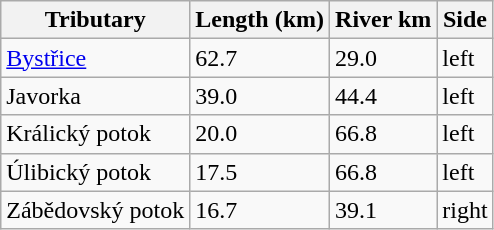<table class="wikitable">
<tr>
<th>Tributary</th>
<th>Length (km)</th>
<th>River km</th>
<th>Side</th>
</tr>
<tr>
<td><a href='#'>Bystřice</a></td>
<td>62.7</td>
<td>29.0</td>
<td>left</td>
</tr>
<tr>
<td>Javorka</td>
<td>39.0</td>
<td>44.4</td>
<td>left</td>
</tr>
<tr>
<td>Králický potok</td>
<td>20.0</td>
<td>66.8</td>
<td>left</td>
</tr>
<tr>
<td>Úlibický potok</td>
<td>17.5</td>
<td>66.8</td>
<td>left</td>
</tr>
<tr>
<td>Zábědovský potok</td>
<td>16.7</td>
<td>39.1</td>
<td>right</td>
</tr>
</table>
